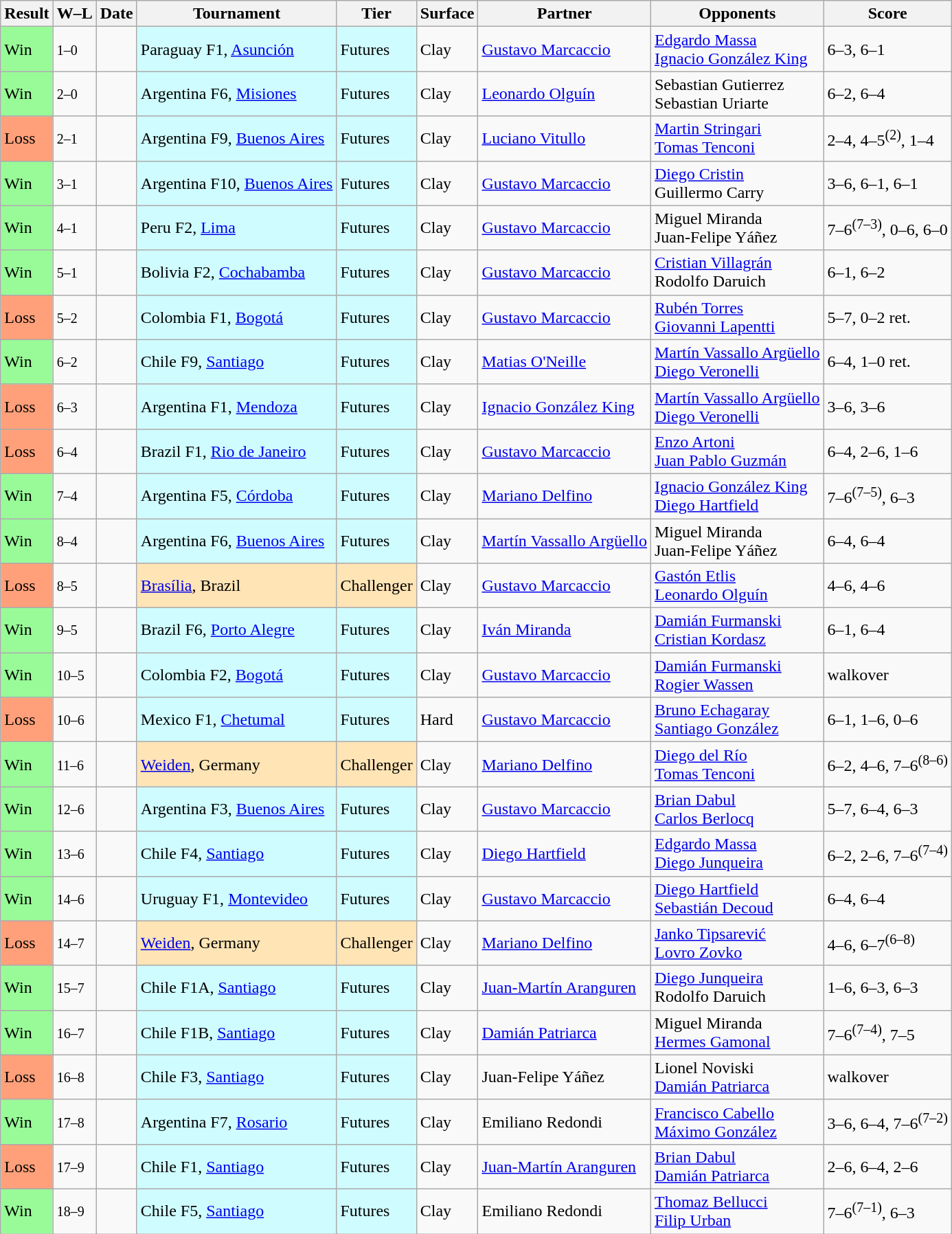<table class="sortable wikitable">
<tr>
<th>Result</th>
<th class=unsortable>W–L</th>
<th>Date</th>
<th>Tournament</th>
<th>Tier</th>
<th>Surface</th>
<th>Partner</th>
<th>Opponents</th>
<th class=unsortable>Score</th>
</tr>
<tr>
<td bgcolor=98FB98>Win</td>
<td><small>1–0</small></td>
<td></td>
<td style=background:#cffcff>Paraguay F1, <a href='#'>Asunción</a></td>
<td style=background:#cffcff>Futures</td>
<td>Clay</td>
<td> <a href='#'>Gustavo Marcaccio</a></td>
<td> <a href='#'>Edgardo Massa</a> <br> <a href='#'>Ignacio González King</a></td>
<td>6–3, 6–1</td>
</tr>
<tr>
<td bgcolor=98FB98>Win</td>
<td><small>2–0</small></td>
<td></td>
<td style=background:#cffcff>Argentina F6, <a href='#'>Misiones</a></td>
<td style=background:#cffcff>Futures</td>
<td>Clay</td>
<td> <a href='#'>Leonardo Olguín</a></td>
<td> Sebastian Gutierrez <br> Sebastian Uriarte</td>
<td>6–2, 6–4</td>
</tr>
<tr>
<td bgcolor=FFA07A>Loss</td>
<td><small>2–1</small></td>
<td></td>
<td style=background:#cffcff>Argentina F9, <a href='#'>Buenos Aires</a></td>
<td style=background:#cffcff>Futures</td>
<td>Clay</td>
<td> <a href='#'>Luciano Vitullo</a></td>
<td> <a href='#'>Martin Stringari</a> <br> <a href='#'>Tomas Tenconi</a></td>
<td>2–4, 4–5<sup>(2)</sup>, 1–4</td>
</tr>
<tr>
<td bgcolor=98FB98>Win</td>
<td><small>3–1</small></td>
<td></td>
<td style=background:#cffcff>Argentina F10, <a href='#'>Buenos Aires</a></td>
<td style=background:#cffcff>Futures</td>
<td>Clay</td>
<td> <a href='#'>Gustavo Marcaccio</a></td>
<td> <a href='#'>Diego Cristin</a> <br> Guillermo Carry</td>
<td>3–6, 6–1, 6–1</td>
</tr>
<tr>
<td bgcolor=98FB98>Win</td>
<td><small>4–1</small></td>
<td></td>
<td style=background:#cffcff>Peru F2, <a href='#'>Lima</a></td>
<td style=background:#cffcff>Futures</td>
<td>Clay</td>
<td> <a href='#'>Gustavo Marcaccio</a></td>
<td> Miguel Miranda <br> Juan-Felipe Yáñez</td>
<td>7–6<sup>(7–3)</sup>, 0–6, 6–0</td>
</tr>
<tr>
<td bgcolor=98FB98>Win</td>
<td><small>5–1</small></td>
<td></td>
<td style=background:#cffcff>Bolivia F2, <a href='#'>Cochabamba</a></td>
<td style=background:#cffcff>Futures</td>
<td>Clay</td>
<td> <a href='#'>Gustavo Marcaccio</a></td>
<td> <a href='#'>Cristian Villagrán</a> <br> Rodolfo Daruich</td>
<td>6–1, 6–2</td>
</tr>
<tr>
<td bgcolor=FFA07A>Loss</td>
<td><small>5–2</small></td>
<td></td>
<td style=background:#cffcff>Colombia F1, <a href='#'>Bogotá</a></td>
<td style=background:#cffcff>Futures</td>
<td>Clay</td>
<td> <a href='#'>Gustavo Marcaccio</a></td>
<td> <a href='#'>Rubén Torres</a> <br> <a href='#'>Giovanni Lapentti</a></td>
<td>5–7, 0–2 ret.</td>
</tr>
<tr>
<td bgcolor=98FB98>Win</td>
<td><small>6–2</small></td>
<td></td>
<td style=background:#cffcff>Chile F9, <a href='#'>Santiago</a></td>
<td style=background:#cffcff>Futures</td>
<td>Clay</td>
<td> <a href='#'>Matias O'Neille</a></td>
<td> <a href='#'>Martín Vassallo Argüello</a> <br> <a href='#'>Diego Veronelli</a></td>
<td>6–4, 1–0 ret.</td>
</tr>
<tr>
<td bgcolor=FFA07A>Loss</td>
<td><small>6–3</small></td>
<td></td>
<td style=background:#cffcff>Argentina F1, <a href='#'>Mendoza</a></td>
<td style=background:#cffcff>Futures</td>
<td>Clay</td>
<td> <a href='#'>Ignacio González King</a></td>
<td> <a href='#'>Martín Vassallo Argüello</a> <br> <a href='#'>Diego Veronelli</a></td>
<td>3–6, 3–6</td>
</tr>
<tr>
<td bgcolor=FFA07A>Loss</td>
<td><small>6–4</small></td>
<td></td>
<td style=background:#cffcff>Brazil F1, <a href='#'>Rio de Janeiro</a></td>
<td style=background:#cffcff>Futures</td>
<td>Clay</td>
<td> <a href='#'>Gustavo Marcaccio</a></td>
<td> <a href='#'>Enzo Artoni</a> <br> <a href='#'>Juan Pablo Guzmán</a></td>
<td>6–4, 2–6, 1–6</td>
</tr>
<tr>
<td bgcolor=98FB98>Win</td>
<td><small>7–4</small></td>
<td></td>
<td style=background:#cffcff>Argentina F5, <a href='#'>Córdoba</a></td>
<td style=background:#cffcff>Futures</td>
<td>Clay</td>
<td> <a href='#'>Mariano Delfino</a></td>
<td> <a href='#'>Ignacio González King</a> <br> <a href='#'>Diego Hartfield</a></td>
<td>7–6<sup>(7–5)</sup>, 6–3</td>
</tr>
<tr>
<td bgcolor=98FB98>Win</td>
<td><small>8–4</small></td>
<td></td>
<td style=background:#cffcff>Argentina F6, <a href='#'>Buenos Aires</a></td>
<td style=background:#cffcff>Futures</td>
<td>Clay</td>
<td> <a href='#'>Martín Vassallo Argüello</a></td>
<td> Miguel Miranda <br> Juan-Felipe Yáñez</td>
<td>6–4, 6–4</td>
</tr>
<tr>
<td bgcolor=FFA07A>Loss</td>
<td><small>8–5</small></td>
<td></td>
<td style="background:moccasin;"><a href='#'>Brasília</a>, Brazil</td>
<td style="background:moccasin;">Challenger</td>
<td>Clay</td>
<td> <a href='#'>Gustavo Marcaccio</a></td>
<td> <a href='#'>Gastón Etlis</a> <br> <a href='#'>Leonardo Olguín</a></td>
<td>4–6, 4–6</td>
</tr>
<tr>
<td bgcolor=98FB98>Win</td>
<td><small>9–5</small></td>
<td></td>
<td style=background:#cffcff>Brazil F6, <a href='#'>Porto Alegre</a></td>
<td style=background:#cffcff>Futures</td>
<td>Clay</td>
<td> <a href='#'>Iván Miranda</a></td>
<td> <a href='#'>Damián Furmanski</a> <br> <a href='#'>Cristian Kordasz</a></td>
<td>6–1, 6–4</td>
</tr>
<tr>
<td bgcolor=98FB98>Win</td>
<td><small>10–5</small></td>
<td></td>
<td style=background:#cffcff>Colombia F2, <a href='#'>Bogotá</a></td>
<td style=background:#cffcff>Futures</td>
<td>Clay</td>
<td> <a href='#'>Gustavo Marcaccio</a></td>
<td> <a href='#'>Damián Furmanski</a> <br> <a href='#'>Rogier Wassen</a></td>
<td>walkover</td>
</tr>
<tr>
<td bgcolor=FFA07A>Loss</td>
<td><small>10–6</small></td>
<td></td>
<td style=background:#cffcff>Mexico F1, <a href='#'>Chetumal</a></td>
<td style=background:#cffcff>Futures</td>
<td>Hard</td>
<td> <a href='#'>Gustavo Marcaccio</a></td>
<td> <a href='#'>Bruno Echagaray</a> <br> <a href='#'>Santiago González</a></td>
<td>6–1, 1–6, 0–6</td>
</tr>
<tr>
<td bgcolor=98FB98>Win</td>
<td><small>11–6</small></td>
<td></td>
<td style="background:moccasin;"><a href='#'>Weiden</a>, Germany</td>
<td style="background:moccasin;">Challenger</td>
<td>Clay</td>
<td> <a href='#'>Mariano Delfino</a></td>
<td> <a href='#'>Diego del Río</a> <br> <a href='#'>Tomas Tenconi</a></td>
<td>6–2, 4–6, 7–6<sup>(8–6)</sup></td>
</tr>
<tr>
<td bgcolor=98FB98>Win</td>
<td><small>12–6</small></td>
<td></td>
<td style=background:#cffcff>Argentina F3, <a href='#'>Buenos Aires</a></td>
<td style=background:#cffcff>Futures</td>
<td>Clay</td>
<td> <a href='#'>Gustavo Marcaccio</a></td>
<td> <a href='#'>Brian Dabul</a> <br> <a href='#'>Carlos Berlocq</a></td>
<td>5–7, 6–4, 6–3</td>
</tr>
<tr>
<td bgcolor=98FB98>Win</td>
<td><small>13–6</small></td>
<td></td>
<td style=background:#cffcff>Chile F4, <a href='#'>Santiago</a></td>
<td style=background:#cffcff>Futures</td>
<td>Clay</td>
<td> <a href='#'>Diego Hartfield</a></td>
<td> <a href='#'>Edgardo Massa</a> <br> <a href='#'>Diego Junqueira</a></td>
<td>6–2, 2–6, 7–6<sup>(7–4)</sup></td>
</tr>
<tr>
<td bgcolor=98FB98>Win</td>
<td><small>14–6</small></td>
<td></td>
<td style=background:#cffcff>Uruguay F1, <a href='#'>Montevideo</a></td>
<td style=background:#cffcff>Futures</td>
<td>Clay</td>
<td> <a href='#'>Gustavo Marcaccio</a></td>
<td> <a href='#'>Diego Hartfield</a> <br> <a href='#'>Sebastián Decoud</a></td>
<td>6–4, 6–4</td>
</tr>
<tr>
<td bgcolor=FFA07A>Loss</td>
<td><small>14–7</small></td>
<td></td>
<td style="background:moccasin;"><a href='#'>Weiden</a>, Germany</td>
<td style="background:moccasin;">Challenger</td>
<td>Clay</td>
<td> <a href='#'>Mariano Delfino</a></td>
<td> <a href='#'>Janko Tipsarević</a> <br> <a href='#'>Lovro Zovko</a></td>
<td>4–6, 6–7<sup>(6–8)</sup></td>
</tr>
<tr>
<td bgcolor=98FB98>Win</td>
<td><small>15–7</small></td>
<td></td>
<td style=background:#cffcff>Chile F1A, <a href='#'>Santiago</a></td>
<td style=background:#cffcff>Futures</td>
<td>Clay</td>
<td> <a href='#'>Juan-Martín Aranguren</a></td>
<td> <a href='#'>Diego Junqueira</a> <br> Rodolfo Daruich</td>
<td>1–6, 6–3, 6–3</td>
</tr>
<tr>
<td bgcolor=98FB98>Win</td>
<td><small>16–7</small></td>
<td></td>
<td style=background:#cffcff>Chile F1B, <a href='#'>Santiago</a></td>
<td style=background:#cffcff>Futures</td>
<td>Clay</td>
<td> <a href='#'>Damián Patriarca</a></td>
<td> Miguel Miranda <br> <a href='#'>Hermes Gamonal</a></td>
<td>7–6<sup>(7–4)</sup>, 7–5</td>
</tr>
<tr>
<td bgcolor=FFA07A>Loss</td>
<td><small>16–8</small></td>
<td></td>
<td style=background:#cffcff>Chile F3, <a href='#'>Santiago</a></td>
<td style=background:#cffcff>Futures</td>
<td>Clay</td>
<td> Juan-Felipe Yáñez</td>
<td> Lionel Noviski <br> <a href='#'>Damián Patriarca</a></td>
<td>walkover</td>
</tr>
<tr>
<td bgcolor=98FB98>Win</td>
<td><small>17–8</small></td>
<td></td>
<td style=background:#cffcff>Argentina F7, <a href='#'>Rosario</a></td>
<td style=background:#cffcff>Futures</td>
<td>Clay</td>
<td> Emiliano Redondi</td>
<td> <a href='#'>Francisco Cabello</a> <br> <a href='#'>Máximo González</a></td>
<td>3–6, 6–4, 7–6<sup>(7–2)</sup></td>
</tr>
<tr>
<td bgcolor=FFA07A>Loss</td>
<td><small>17–9</small></td>
<td></td>
<td style=background:#cffcff>Chile F1, <a href='#'>Santiago</a></td>
<td style=background:#cffcff>Futures</td>
<td>Clay</td>
<td> <a href='#'>Juan-Martín Aranguren</a></td>
<td> <a href='#'>Brian Dabul</a> <br> <a href='#'>Damián Patriarca</a></td>
<td>2–6, 6–4, 2–6</td>
</tr>
<tr>
<td bgcolor=98FB98>Win</td>
<td><small>18–9</small></td>
<td></td>
<td style=background:#cffcff>Chile F5, <a href='#'>Santiago</a></td>
<td style=background:#cffcff>Futures</td>
<td>Clay</td>
<td> Emiliano Redondi</td>
<td> <a href='#'>Thomaz Bellucci</a> <br> <a href='#'>Filip Urban</a></td>
<td>7–6<sup>(7–1)</sup>, 6–3</td>
</tr>
</table>
